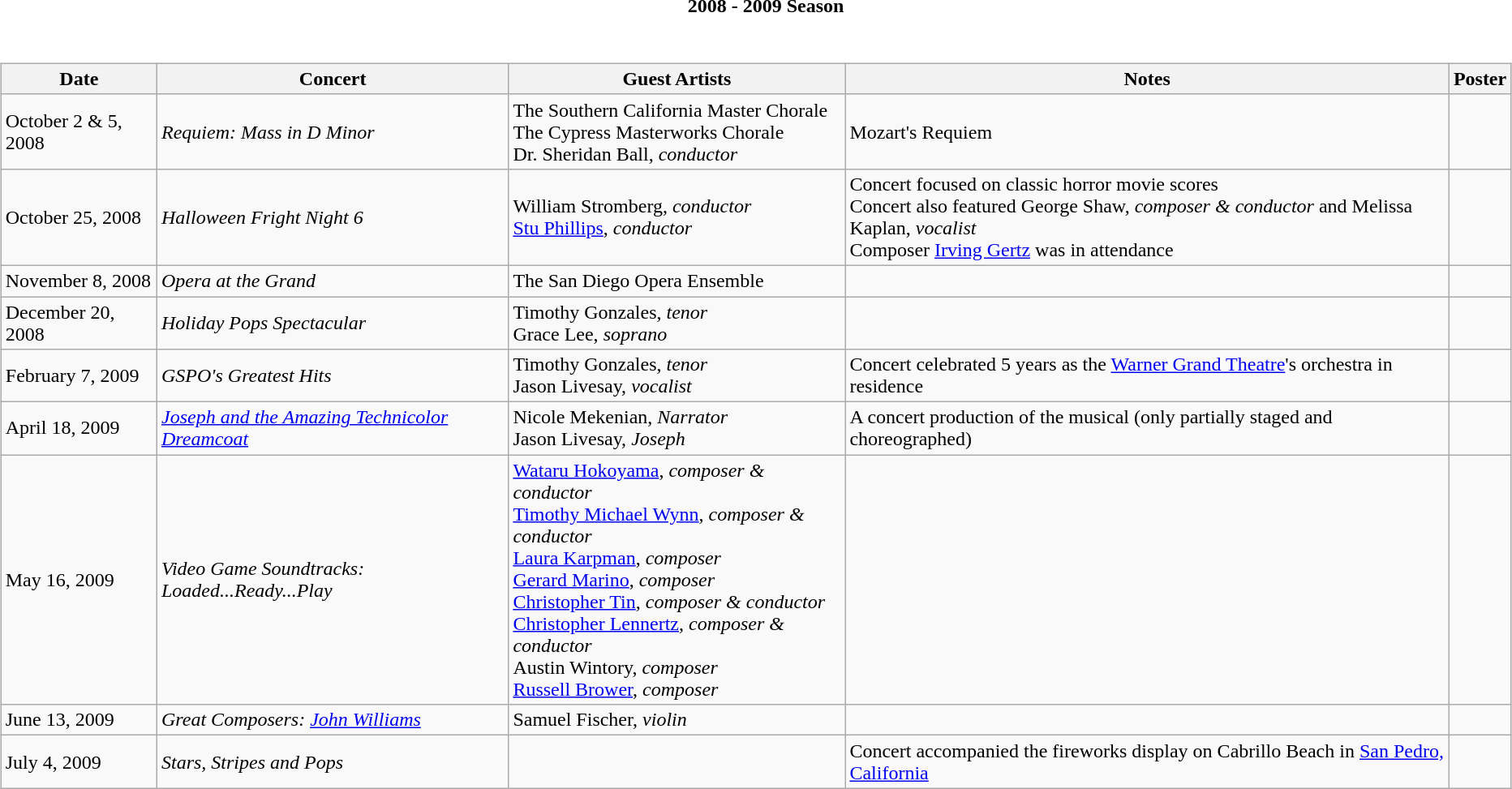<table class="collapsible collapsed">
<tr>
<th><span>2008 - 2009 Season</span></th>
</tr>
<tr>
<td><br><table class="wikitable">
<tr>
<th>Date</th>
<th>Concert</th>
<th>Guest Artists</th>
<th>Notes</th>
<th>Poster</th>
</tr>
<tr>
<td>October 2 & 5, 2008</td>
<td><em>Requiem:  Mass in D Minor</em></td>
<td>The Southern California Master Chorale<br>The Cypress Masterworks Chorale<br>Dr. Sheridan Ball, <em>conductor</em></td>
<td>Mozart's Requiem</td>
<td></td>
</tr>
<tr>
<td>October 25, 2008</td>
<td><em>Halloween Fright Night 6</em></td>
<td>William Stromberg, <em>conductor</em><br><a href='#'>Stu Phillips</a>, <em>conductor</em></td>
<td>Concert focused on classic horror movie scores <br>Concert also featured George Shaw, <em>composer & conductor</em> and Melissa Kaplan, <em>vocalist</em><br>Composer <a href='#'>Irving Gertz</a> was in attendance</td>
<td></td>
</tr>
<tr>
<td>November 8, 2008</td>
<td><em>Opera at the Grand</em></td>
<td>The San Diego Opera Ensemble</td>
<td></td>
<td></td>
</tr>
<tr>
<td>December 20, 2008</td>
<td><em>Holiday Pops Spectacular</em></td>
<td>Timothy Gonzales, <em>tenor</em><br>Grace Lee, <em>soprano</em></td>
<td></td>
<td></td>
</tr>
<tr>
<td>February 7, 2009</td>
<td><em>GSPO's Greatest Hits</em></td>
<td>Timothy Gonzales, <em>tenor</em><br>Jason Livesay, <em>vocalist</em></td>
<td>Concert celebrated 5 years as the <a href='#'>Warner Grand Theatre</a>'s orchestra in residence</td>
<td></td>
</tr>
<tr>
<td>April 18, 2009</td>
<td><em><a href='#'>Joseph and the Amazing Technicolor Dreamcoat</a></em></td>
<td>Nicole Mekenian, <em>Narrator</em><br>Jason Livesay, <em>Joseph</em></td>
<td>A concert production of the musical (only partially staged and choreographed)</td>
<td></td>
</tr>
<tr>
<td>May 16, 2009</td>
<td><em>Video Game Soundtracks: Loaded...Ready...Play</em></td>
<td><a href='#'>Wataru Hokoyama</a>, <em>composer & conductor</em><br><a href='#'>Timothy Michael Wynn</a>, <em>composer & conductor</em><br><a href='#'>Laura Karpman</a>, <em>composer</em><br><a href='#'>Gerard Marino</a>, <em>composer</em><br><a href='#'>Christopher Tin</a>, <em>composer & conductor</em><br><a href='#'>Christopher Lennertz</a>, <em>composer & conductor</em><br>Austin Wintory, <em>composer</em><br><a href='#'>Russell Brower</a>, <em>composer</em></td>
<td></td>
<td></td>
</tr>
<tr>
<td>June 13, 2009</td>
<td><em>Great Composers: <a href='#'>John Williams</a></em></td>
<td>Samuel Fischer, <em>violin</em></td>
<td></td>
<td></td>
</tr>
<tr>
<td>July 4, 2009</td>
<td><em>Stars, Stripes and Pops</em></td>
<td></td>
<td>Concert accompanied the fireworks display on Cabrillo Beach in <a href='#'>San Pedro, California</a></td>
<td></td>
</tr>
</table>
</td>
</tr>
</table>
